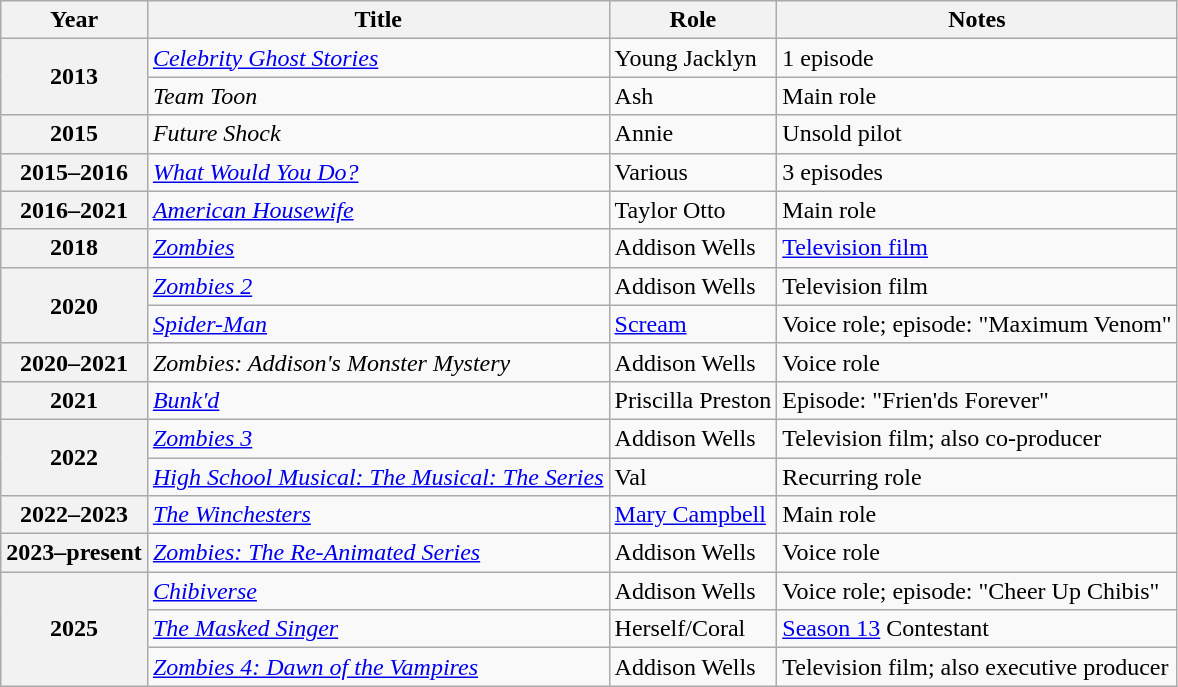<table class="wikitable sortable plainrowheaders">
<tr>
<th>Year</th>
<th>Title</th>
<th>Role</th>
<th class="unsortable">Notes</th>
</tr>
<tr>
<th scope="row" rowspan="2">2013</th>
<td><em><a href='#'>Celebrity Ghost Stories</a></em></td>
<td>Young Jacklyn</td>
<td>1 episode</td>
</tr>
<tr>
<td><em>Team Toon</em></td>
<td>Ash</td>
<td>Main role</td>
</tr>
<tr>
<th scope="row">2015</th>
<td><em>Future Shock</em></td>
<td>Annie</td>
<td>Unsold pilot</td>
</tr>
<tr>
<th scope="row">2015–2016</th>
<td><em><a href='#'>What Would You Do?</a></em></td>
<td>Various</td>
<td>3 episodes</td>
</tr>
<tr>
<th scope="row">2016–2021</th>
<td><em><a href='#'>American Housewife</a></em></td>
<td>Taylor Otto</td>
<td>Main role</td>
</tr>
<tr>
<th scope="row">2018</th>
<td><em><a href='#'>Zombies</a></em></td>
<td>Addison Wells</td>
<td><a href='#'>Television film</a></td>
</tr>
<tr>
<th scope="row" rowspan="2">2020</th>
<td><em><a href='#'>Zombies 2</a></em></td>
<td>Addison Wells</td>
<td>Television film</td>
</tr>
<tr>
<td><em><a href='#'>Spider-Man</a></em></td>
<td><a href='#'>Scream</a></td>
<td>Voice role; episode: "Maximum Venom"</td>
</tr>
<tr>
<th scope="row">2020–2021</th>
<td><em>Zombies: Addison's Monster Mystery</em></td>
<td>Addison Wells</td>
<td>Voice role</td>
</tr>
<tr>
<th scope="row">2021</th>
<td><em><a href='#'>Bunk'd</a></em></td>
<td>Priscilla Preston</td>
<td>Episode: "Frien'ds Forever"</td>
</tr>
<tr>
<th scope="row" rowspan="2">2022</th>
<td><em><a href='#'>Zombies 3</a></em></td>
<td>Addison Wells</td>
<td>Television film; also co-producer</td>
</tr>
<tr>
<td><em><a href='#'>High School Musical: The Musical: The Series</a></em></td>
<td>Val</td>
<td>Recurring role</td>
</tr>
<tr>
<th scope="row">2022–2023</th>
<td><em><a href='#'>The Winchesters</a></em></td>
<td><a href='#'>Mary Campbell</a></td>
<td>Main role</td>
</tr>
<tr>
<th scope="row">2023–present</th>
<td><em><a href='#'>Zombies: The Re-Animated Series</a></em></td>
<td>Addison Wells</td>
<td>Voice role</td>
</tr>
<tr>
<th rowspan="3" scope="row">2025</th>
<td><em><a href='#'>Chibiverse</a></em></td>
<td>Addison Wells</td>
<td>Voice role; episode: "Cheer Up Chibis"</td>
</tr>
<tr>
<td><em><a href='#'>The Masked Singer</a></em></td>
<td>Herself/Coral</td>
<td><a href='#'>Season 13</a> Contestant</td>
</tr>
<tr>
<td><em><a href='#'>Zombies 4: Dawn of the Vampires</a></em></td>
<td>Addison Wells</td>
<td>Television film; also executive producer</td>
</tr>
</table>
